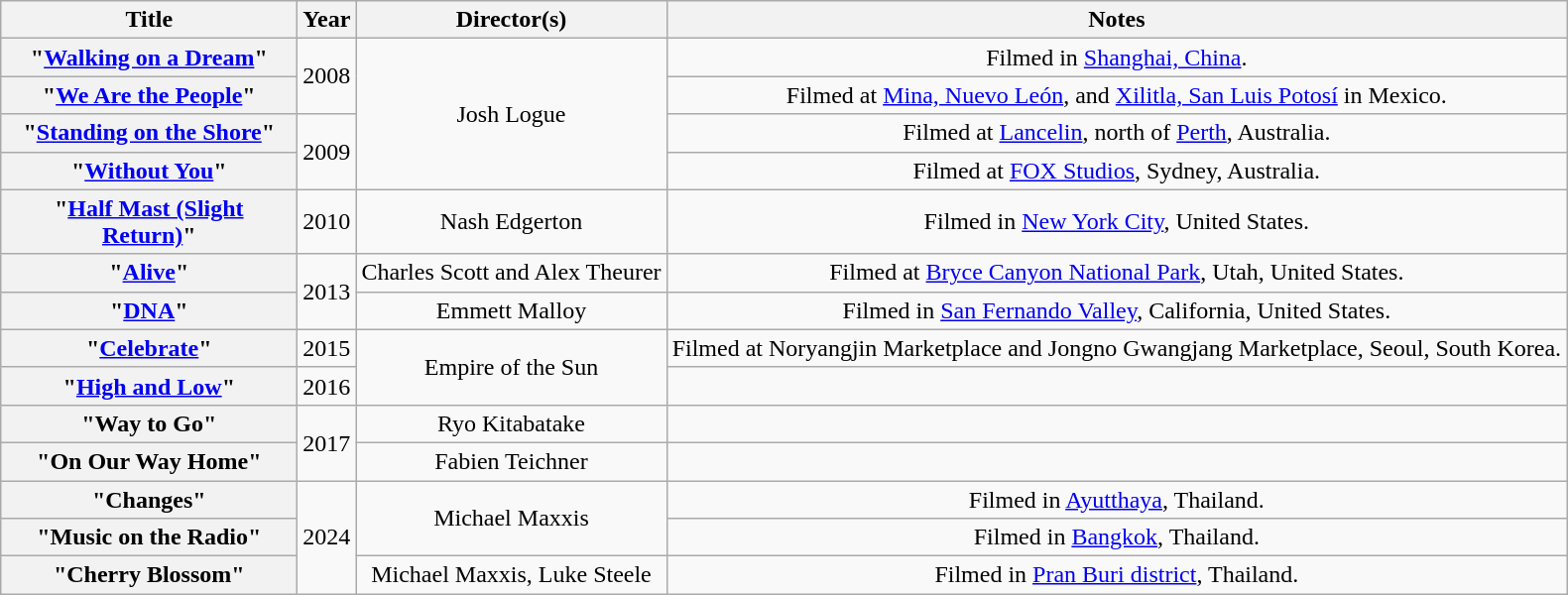<table class="wikitable plainrowheaders" style="text-align:center;">
<tr>
<th scope="col" style="width:12em;">Title</th>
<th scope="col">Year</th>
<th scope="col">Director(s)</th>
<th scope="col">Notes</th>
</tr>
<tr>
<th scope="row">"<a href='#'>Walking on a Dream</a>"</th>
<td rowspan="2">2008</td>
<td rowspan="4">Josh Logue</td>
<td>Filmed in <a href='#'>Shanghai, China</a>.</td>
</tr>
<tr>
<th scope="row">"<a href='#'>We Are the People</a>"</th>
<td>Filmed at <a href='#'>Mina, Nuevo León</a>, and <a href='#'>Xilitla, San Luis Potosí</a> in Mexico.</td>
</tr>
<tr>
<th scope="row">"<a href='#'>Standing on the Shore</a>"</th>
<td rowspan="2">2009</td>
<td>Filmed at <a href='#'>Lancelin</a>, north of <a href='#'>Perth</a>, Australia.</td>
</tr>
<tr>
<th scope="row">"<a href='#'>Without You</a>"</th>
<td>Filmed at <a href='#'>FOX Studios</a>, Sydney, Australia.</td>
</tr>
<tr>
<th scope="row">"<a href='#'>Half Mast (Slight Return)</a>"</th>
<td>2010</td>
<td>Nash Edgerton</td>
<td>Filmed in <a href='#'>New York City</a>, United States.</td>
</tr>
<tr>
<th scope="row">"<a href='#'>Alive</a>"</th>
<td rowspan="2">2013</td>
<td>Charles Scott and Alex Theurer</td>
<td>Filmed at <a href='#'>Bryce Canyon National Park</a>, Utah, United States.</td>
</tr>
<tr>
<th scope="row">"<a href='#'>DNA</a>"</th>
<td>Emmett Malloy</td>
<td>Filmed in <a href='#'>San Fernando Valley</a>, California, United States.</td>
</tr>
<tr>
<th scope="row">"<a href='#'>Celebrate</a>"</th>
<td>2015</td>
<td rowspan="2">Empire of the Sun</td>
<td>Filmed at Noryangjin Marketplace and Jongno Gwangjang Marketplace, Seoul, South Korea.</td>
</tr>
<tr>
<th scope="row">"<a href='#'>High and Low</a>"</th>
<td>2016</td>
<td></td>
</tr>
<tr>
<th scope="row">"Way to Go"</th>
<td rowspan="2">2017</td>
<td>Ryo Kitabatake</td>
<td></td>
</tr>
<tr>
<th scope="row">"On Our Way Home"</th>
<td>Fabien Teichner</td>
<td></td>
</tr>
<tr>
<th scope="row">"Changes"</th>
<td rowspan="3">2024</td>
<td rowspan="2">Michael Maxxis</td>
<td>Filmed in <a href='#'>Ayutthaya</a>, Thailand.</td>
</tr>
<tr>
<th scope="row">"Music on the Radio"</th>
<td>Filmed in <a href='#'>Bangkok</a>, Thailand.</td>
</tr>
<tr>
<th scope="row">"Cherry Blossom"</th>
<td>Michael Maxxis, Luke Steele</td>
<td>Filmed in <a href='#'>Pran Buri district</a>, Thailand.</td>
</tr>
</table>
